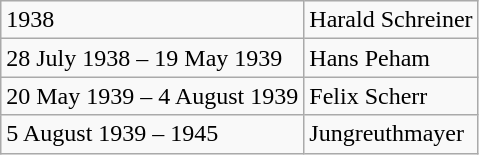<table class=wikitable>
<tr>
<td>1938</td>
<td>Harald Schreiner</td>
</tr>
<tr>
<td>28 July 1938 – 19 May 1939</td>
<td>Hans Peham</td>
</tr>
<tr>
<td>20 May 1939 – 4 August 1939</td>
<td>Felix Scherr</td>
</tr>
<tr>
<td>5 August 1939 – 1945</td>
<td>Jungreuthmayer</td>
</tr>
</table>
